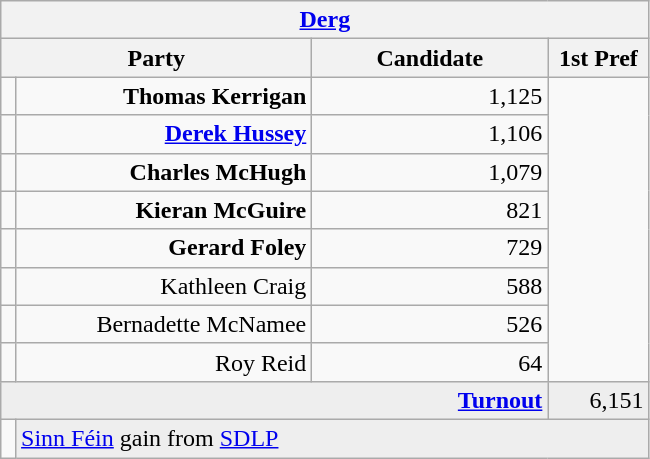<table class="wikitable">
<tr>
<th colspan="4" align="center"><a href='#'>Derg</a></th>
</tr>
<tr>
<th colspan="2" align="center" width=200>Party</th>
<th width=150>Candidate</th>
<th width=60>1st Pref</th>
</tr>
<tr>
<td></td>
<td align="right"><strong>Thomas Kerrigan</strong></td>
<td align="right">1,125</td>
</tr>
<tr>
<td></td>
<td align="right"><strong><a href='#'>Derek Hussey</a></strong></td>
<td align="right">1,106</td>
</tr>
<tr>
<td></td>
<td align="right"><strong>Charles McHugh</strong></td>
<td align="right">1,079</td>
</tr>
<tr>
<td></td>
<td align="right"><strong>Kieran McGuire</strong></td>
<td align="right">821</td>
</tr>
<tr>
<td></td>
<td align="right"><strong>Gerard Foley</strong></td>
<td align="right">729</td>
</tr>
<tr>
<td></td>
<td align="right">Kathleen Craig</td>
<td align="right">588</td>
</tr>
<tr>
<td></td>
<td align="right">Bernadette McNamee</td>
<td align="right">526</td>
</tr>
<tr>
<td></td>
<td align="right">Roy Reid</td>
<td align="right">64</td>
</tr>
<tr bgcolor="EEEEEE">
<td colspan=3 align="right"><strong><a href='#'>Turnout</a></strong></td>
<td align="right">6,151</td>
</tr>
<tr>
<td bgcolor=></td>
<td colspan=3 bgcolor="EEEEEE"><a href='#'>Sinn Féin</a> gain from <a href='#'>SDLP</a></td>
</tr>
</table>
